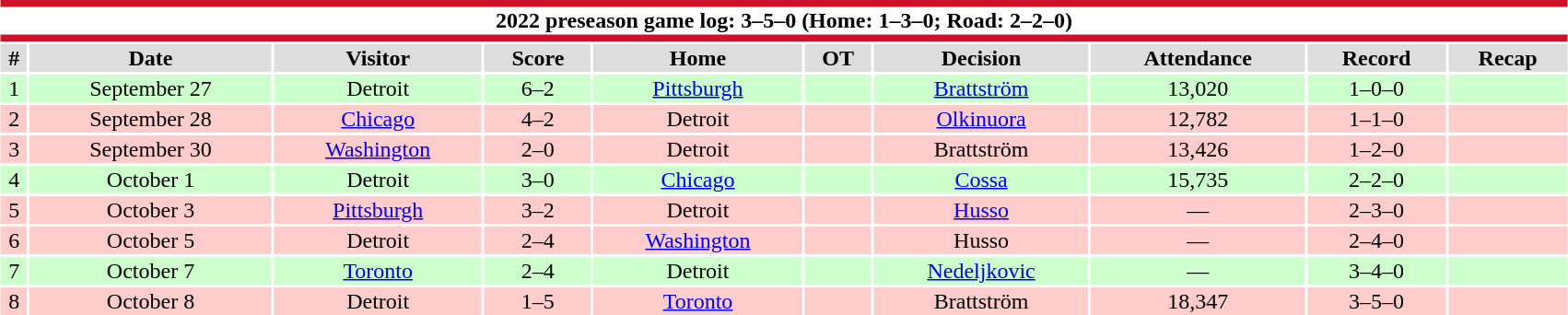<table class="toccolours collapsible collapsed" style="width:90%; clear:both; margin:1.5em auto; text-align:center;">
<tr>
<th colspan=10 style="background:#fff; border-top:#CE1126 5px solid; border-bottom:#CE1126 5px solid;">2022 preseason game log: 3–5–0 (Home: 1–3–0; Road: 2–2–0)</th>
</tr>
<tr style="background:#ddd;">
<th>#</th>
<th>Date</th>
<th>Visitor</th>
<th>Score</th>
<th>Home</th>
<th>OT</th>
<th>Decision</th>
<th>Attendance</th>
<th>Record</th>
<th>Recap</th>
</tr>
<tr style="background:#cfc;">
<td>1</td>
<td>September 27</td>
<td>Detroit</td>
<td>6–2</td>
<td><a href='#'>Pittsburgh</a></td>
<td></td>
<td><a href='#'>Brattström</a></td>
<td>13,020</td>
<td>1–0–0</td>
<td></td>
</tr>
<tr style="background:#fcc;">
<td>2</td>
<td>September 28</td>
<td><a href='#'>Chicago</a></td>
<td>4–2</td>
<td>Detroit</td>
<td></td>
<td><a href='#'>Olkinuora</a></td>
<td>12,782</td>
<td>1–1–0</td>
<td></td>
</tr>
<tr style="background:#fcc;">
<td>3</td>
<td>September 30</td>
<td><a href='#'>Washington</a></td>
<td>2–0</td>
<td>Detroit</td>
<td></td>
<td>Brattström</td>
<td>13,426</td>
<td>1–2–0</td>
<td></td>
</tr>
<tr style="background:#cfc;">
<td>4</td>
<td>October 1</td>
<td>Detroit</td>
<td>3–0</td>
<td><a href='#'>Chicago</a></td>
<td></td>
<td><a href='#'>Cossa</a></td>
<td>15,735</td>
<td>2–2–0</td>
<td></td>
</tr>
<tr style="background:#fcc;">
<td>5</td>
<td>October 3</td>
<td><a href='#'>Pittsburgh</a></td>
<td>3–2</td>
<td>Detroit</td>
<td></td>
<td><a href='#'>Husso</a></td>
<td>—</td>
<td>2–3–0</td>
<td></td>
</tr>
<tr style="background:#fcc;">
<td>6</td>
<td>October 5</td>
<td>Detroit</td>
<td>2–4</td>
<td><a href='#'>Washington</a></td>
<td></td>
<td>Husso</td>
<td>—</td>
<td>2–4–0</td>
<td></td>
</tr>
<tr style="background:#cfc;">
<td>7</td>
<td>October 7</td>
<td><a href='#'>Toronto</a></td>
<td>2–4</td>
<td>Detroit</td>
<td></td>
<td><a href='#'>Nedeljkovic</a></td>
<td>—</td>
<td>3–4–0</td>
<td></td>
</tr>
<tr style="background:#fcc;">
<td>8</td>
<td>October 8</td>
<td>Detroit</td>
<td>1–5</td>
<td><a href='#'>Toronto</a></td>
<td></td>
<td>Brattström</td>
<td>18,347</td>
<td>3–5–0</td>
<td></td>
</tr>
</table>
